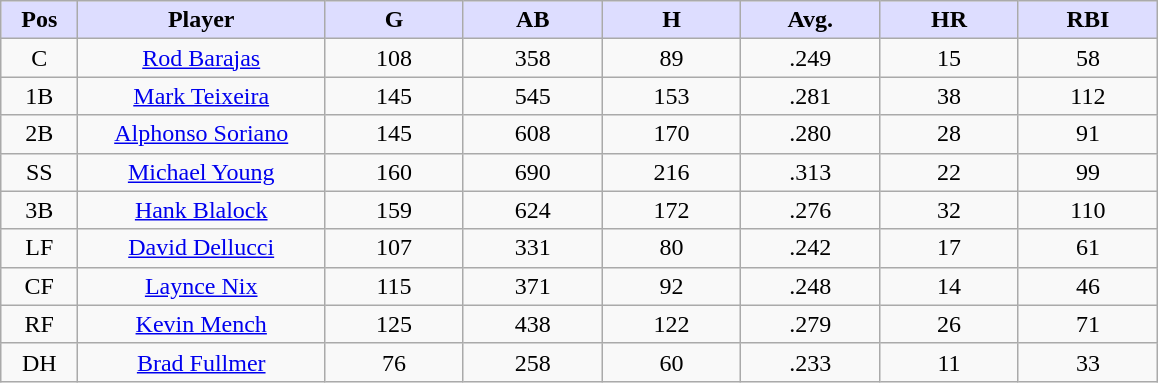<table class="wikitable sortable">
<tr>
<th style="background:#ddf; width:5%;">Pos</th>
<th style="background:#ddf; width:16%;">Player</th>
<th style="background:#ddf; width:9%;">G</th>
<th style="background:#ddf; width:9%;">AB</th>
<th style="background:#ddf; width:9%;">H</th>
<th style="background:#ddf; width:9%;">Avg.</th>
<th style="background:#ddf; width:9%;">HR</th>
<th style="background:#ddf; width:9%;">RBI</th>
</tr>
<tr align=center>
<td>C</td>
<td><a href='#'>Rod Barajas</a></td>
<td>108</td>
<td>358</td>
<td>89</td>
<td>.249</td>
<td>15</td>
<td>58</td>
</tr>
<tr align=center>
<td>1B</td>
<td><a href='#'>Mark Teixeira</a></td>
<td>145</td>
<td>545</td>
<td>153</td>
<td>.281</td>
<td>38</td>
<td>112</td>
</tr>
<tr align=center>
<td>2B</td>
<td><a href='#'>Alphonso Soriano</a></td>
<td>145</td>
<td>608</td>
<td>170</td>
<td>.280</td>
<td>28</td>
<td>91</td>
</tr>
<tr align=center>
<td>SS</td>
<td><a href='#'>Michael Young</a></td>
<td>160</td>
<td>690</td>
<td>216</td>
<td>.313</td>
<td>22</td>
<td>99</td>
</tr>
<tr align=center>
<td>3B</td>
<td><a href='#'>Hank Blalock</a></td>
<td>159</td>
<td>624</td>
<td>172</td>
<td>.276</td>
<td>32</td>
<td>110</td>
</tr>
<tr align=center>
<td>LF</td>
<td><a href='#'>David Dellucci</a></td>
<td>107</td>
<td>331</td>
<td>80</td>
<td>.242</td>
<td>17</td>
<td>61</td>
</tr>
<tr align=center>
<td>CF</td>
<td><a href='#'>Laynce Nix</a></td>
<td>115</td>
<td>371</td>
<td>92</td>
<td>.248</td>
<td>14</td>
<td>46</td>
</tr>
<tr align=center>
<td>RF</td>
<td><a href='#'>Kevin Mench</a></td>
<td>125</td>
<td>438</td>
<td>122</td>
<td>.279</td>
<td>26</td>
<td>71</td>
</tr>
<tr align=center>
<td>DH</td>
<td><a href='#'>Brad Fullmer</a></td>
<td>76</td>
<td>258</td>
<td>60</td>
<td>.233</td>
<td>11</td>
<td>33</td>
</tr>
</table>
